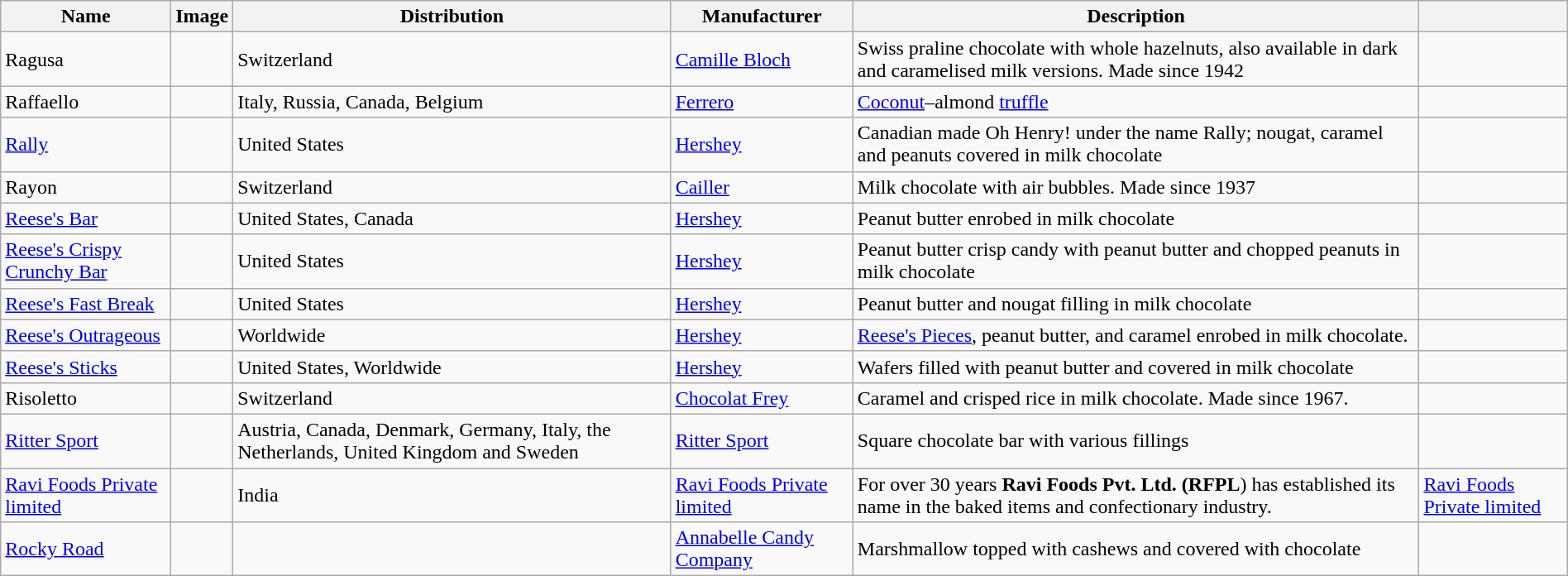<table class="wikitable sortable" style="width:100%">
<tr>
<th>Name</th>
<th class="unsortable">Image</th>
<th>Distribution</th>
<th>Manufacturer</th>
<th>Description</th>
<th></th>
</tr>
<tr>
<td>Ragusa</td>
<td></td>
<td>Switzerland</td>
<td><a href='#'>Camille Bloch</a></td>
<td>Swiss praline chocolate with whole hazelnuts, also available in dark and caramelised milk versions. Made since 1942</td>
<td></td>
</tr>
<tr>
<td>Raffaello</td>
<td></td>
<td>Italy, Russia, Canada, Belgium</td>
<td><a href='#'>Ferrero</a></td>
<td><a href='#'>Coconut</a>–almond <a href='#'>truffle</a></td>
<td></td>
</tr>
<tr>
<td><a href='#'>Rally</a></td>
<td></td>
<td>United States</td>
<td><a href='#'>Hershey</a></td>
<td>Canadian made Oh Henry! under the name Rally; nougat, caramel and peanuts covered in milk chocolate</td>
<td></td>
</tr>
<tr>
<td>Rayon</td>
<td></td>
<td>Switzerland</td>
<td><a href='#'>Cailler</a></td>
<td>Milk chocolate with air bubbles. Made since 1937</td>
<td></td>
</tr>
<tr>
<td><a href='#'>Reese's Bar</a></td>
<td></td>
<td>United States, Canada</td>
<td><a href='#'>Hershey</a></td>
<td>Peanut butter enrobed in milk chocolate</td>
<td></td>
</tr>
<tr>
<td><a href='#'>Reese's Crispy Crunchy Bar</a></td>
<td></td>
<td>United States</td>
<td><a href='#'>Hershey</a></td>
<td>Peanut butter crisp candy with peanut butter and chopped peanuts in milk chocolate</td>
<td></td>
</tr>
<tr>
<td><a href='#'>Reese's Fast Break</a></td>
<td></td>
<td>United States</td>
<td><a href='#'>Hershey</a></td>
<td>Peanut butter and nougat filling in milk chocolate</td>
<td></td>
</tr>
<tr>
<td><a href='#'>Reese's Outrageous</a></td>
<td></td>
<td>Worldwide</td>
<td><a href='#'>Hershey</a></td>
<td><a href='#'>Reese's Pieces</a>, peanut butter, and caramel enrobed in milk chocolate.</td>
<td></td>
</tr>
<tr>
<td><a href='#'>Reese's Sticks</a></td>
<td></td>
<td>United States, Worldwide</td>
<td><a href='#'>Hershey</a></td>
<td>Wafers filled with peanut butter and covered in milk chocolate</td>
<td></td>
</tr>
<tr>
<td>Risoletto</td>
<td></td>
<td>Switzerland</td>
<td><a href='#'>Chocolat Frey</a></td>
<td>Caramel and crisped rice in milk chocolate. Made since 1967.</td>
<td></td>
</tr>
<tr>
<td><a href='#'>Ritter Sport</a></td>
<td></td>
<td>Austria, Canada, Denmark, Germany, Italy, the Netherlands, United Kingdom and Sweden</td>
<td><a href='#'>Ritter Sport</a></td>
<td>Square chocolate bar with various fillings</td>
<td></td>
</tr>
<tr>
<td><a href='#'>Ravi Foods Private limited</a></td>
<td></td>
<td>India</td>
<td><a href='#'>Ravi Foods Private limited</a></td>
<td>For over 30 years <strong>Ravi Foods Pvt. Ltd. (RFPL</strong>) has established its name in the baked items and confectionary industry.</td>
<td><a href='#'>Ravi Foods Private limited</a></td>
</tr>
<tr>
<td><a href='#'>Rocky Road</a></td>
<td></td>
<td United States></td>
<td><a href='#'>Annabelle Candy Company</a></td>
<td>Marshmallow topped with cashews and covered with chocolate</td>
<td></td>
</tr>
</table>
